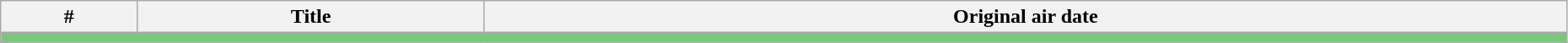<table class="wikitable" width="98%">
<tr>
<th>#</th>
<th>Title</th>
<th>Original air date</th>
</tr>
<tr>
<td colspan="150" bgcolor="#77c879"></td>
</tr>
<tr>
</tr>
</table>
